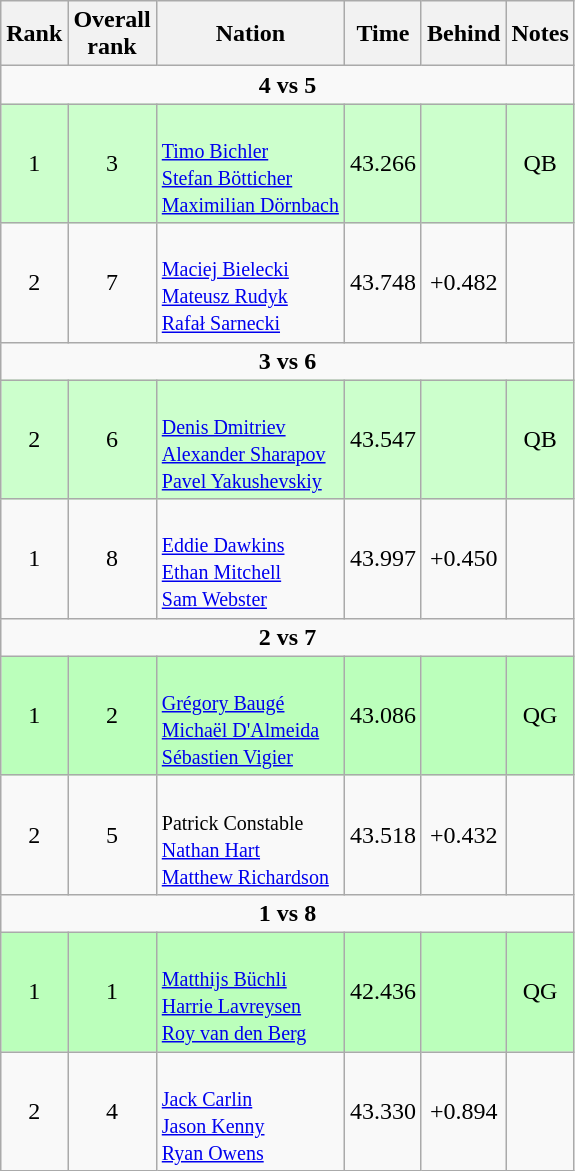<table class="wikitable sortable" style="text-align:center">
<tr>
<th>Rank</th>
<th>Overall<br>rank</th>
<th>Nation</th>
<th>Time</th>
<th>Behind</th>
<th>Notes</th>
</tr>
<tr>
<td colspan=6><strong>4 vs 5</strong></td>
</tr>
<tr bgcolor=ccffcc>
<td>1</td>
<td>3</td>
<td align=left><br><small><a href='#'>Timo Bichler</a><br><a href='#'>Stefan Bötticher</a><br><a href='#'>Maximilian Dörnbach</a> </small></td>
<td>43.266</td>
<td></td>
<td>QB</td>
</tr>
<tr>
<td>2</td>
<td>7</td>
<td align=left><br><small><a href='#'>Maciej Bielecki</a><br><a href='#'>Mateusz Rudyk</a><br><a href='#'>Rafał Sarnecki</a> </small></td>
<td>43.748</td>
<td>+0.482</td>
<td></td>
</tr>
<tr>
<td colspan=6><strong>3 vs 6</strong></td>
</tr>
<tr bgcolor=ccffcc>
<td>2</td>
<td>6</td>
<td align=left><br><small><a href='#'>Denis Dmitriev</a><br><a href='#'>Alexander Sharapov</a><br><a href='#'>Pavel Yakushevskiy</a></small></td>
<td>43.547</td>
<td></td>
<td>QB</td>
</tr>
<tr>
<td>1</td>
<td>8</td>
<td align=left><br><small><a href='#'>Eddie Dawkins</a><br><a href='#'>Ethan Mitchell</a><br><a href='#'>Sam Webster</a> </small></td>
<td>43.997</td>
<td>+0.450</td>
<td></td>
</tr>
<tr>
<td colspan=6><strong>2 vs 7</strong></td>
</tr>
<tr bgcolor=bbffbb>
<td>1</td>
<td>2</td>
<td align=left><br><small><a href='#'>Grégory Baugé</a><br><a href='#'>Michaël D'Almeida</a><br><a href='#'>Sébastien Vigier</a></small></td>
<td>43.086</td>
<td></td>
<td>QG</td>
</tr>
<tr>
<td>2</td>
<td>5</td>
<td align=left><br><small>Patrick Constable<br><a href='#'>Nathan Hart</a><br><a href='#'>Matthew Richardson</a></small></td>
<td>43.518</td>
<td>+0.432</td>
<td></td>
</tr>
<tr>
<td colspan=6><strong>1 vs 8</strong></td>
</tr>
<tr bgcolor=bbffbb>
<td>1</td>
<td>1</td>
<td align=left><br><small><a href='#'>Matthijs Büchli</a><br><a href='#'>Harrie Lavreysen</a><br><a href='#'>Roy van den Berg</a></small></td>
<td>42.436</td>
<td></td>
<td>QG</td>
</tr>
<tr>
<td>2</td>
<td>4</td>
<td align=left><br><small><a href='#'>Jack Carlin</a><br><a href='#'>Jason Kenny</a><br><a href='#'>Ryan Owens</a> </small></td>
<td>43.330</td>
<td>+0.894</td>
<td></td>
</tr>
</table>
